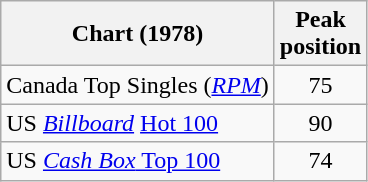<table class="wikitable">
<tr>
<th>Chart (1978)</th>
<th>Peak<br>position</th>
</tr>
<tr>
<td>Canada Top Singles (<em><a href='#'>RPM</a></em>)</td>
<td style="text-align:center;">75</td>
</tr>
<tr>
<td>US <em><a href='#'>Billboard</a></em> <a href='#'>Hot 100</a></td>
<td style="text-align:center;">90</td>
</tr>
<tr>
<td>US <a href='#'><em>Cash Box</em> Top 100</a></td>
<td align="center">74</td>
</tr>
</table>
